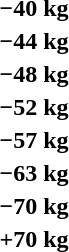<table>
<tr>
<th rowspan=2>−40 kg</th>
<td rowspan=2></td>
<td rowspan=2></td>
<td></td>
</tr>
<tr>
<td></td>
</tr>
<tr>
<th rowspan=2>−44 kg</th>
<td rowspan=2></td>
<td rowspan=2></td>
<td></td>
</tr>
<tr>
<td></td>
</tr>
<tr>
<th rowspan=2>−48 kg</th>
<td rowspan=2></td>
<td rowspan=2></td>
<td></td>
</tr>
<tr>
<td></td>
</tr>
<tr>
<th rowspan=2>−52 kg</th>
<td rowspan=2></td>
<td rowspan=2></td>
<td></td>
</tr>
<tr>
<td></td>
</tr>
<tr>
<th rowspan=2>−57 kg</th>
<td rowspan=2></td>
<td rowspan=2></td>
<td></td>
</tr>
<tr>
<td></td>
</tr>
<tr>
<th rowspan=2>−63 kg</th>
<td rowspan=2></td>
<td rowspan=2></td>
<td></td>
</tr>
<tr>
<td></td>
</tr>
<tr>
<th rowspan=2>−70 kg</th>
<td rowspan=2></td>
<td rowspan=2></td>
<td></td>
</tr>
<tr>
<td></td>
</tr>
<tr>
<th rowspan=2>+70 kg</th>
<td rowspan=2></td>
<td rowspan=2></td>
<td></td>
</tr>
<tr>
<td></td>
</tr>
</table>
